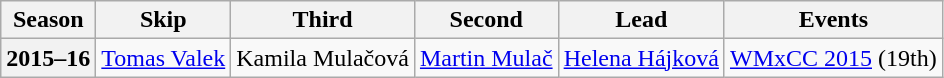<table class="wikitable">
<tr>
<th scope="col">Season</th>
<th scope="col">Skip</th>
<th scope="col">Third</th>
<th scope="col">Second</th>
<th scope="col">Lead</th>
<th scope="col">Events</th>
</tr>
<tr>
<th scope="row">2015–16</th>
<td><a href='#'>Tomas Valek</a></td>
<td>Kamila Mulačová</td>
<td><a href='#'>Martin Mulač</a></td>
<td><a href='#'>Helena Hájková</a></td>
<td><a href='#'>WMxCC 2015</a> (19th)</td>
</tr>
</table>
